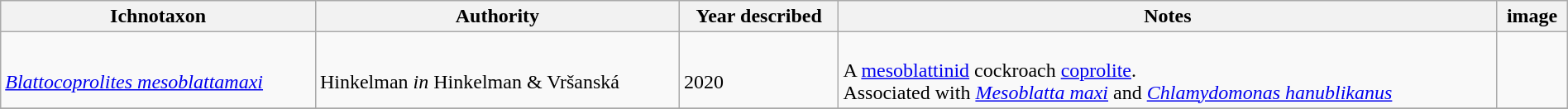<table class="wikitable sortable" align="center" width="100%">
<tr>
<th>Ichnotaxon</th>
<th>Authority</th>
<th>Year described</th>
<th>Notes</th>
<th>image</th>
</tr>
<tr>
<td><br><em><a href='#'>Blattocoprolites mesoblattamaxi</a></em></td>
<td><br>Hinkelman <em>in</em> Hinkelman & Vršanská</td>
<td><br>2020</td>
<td><br>A <a href='#'>mesoblattinid</a> cockroach <a href='#'>coprolite</a>.<br>Associated with <em><a href='#'>Mesoblatta maxi</a></em> and <em><a href='#'>Chlamydomonas hanublikanus</a></em></td>
<td></td>
</tr>
<tr>
</tr>
</table>
